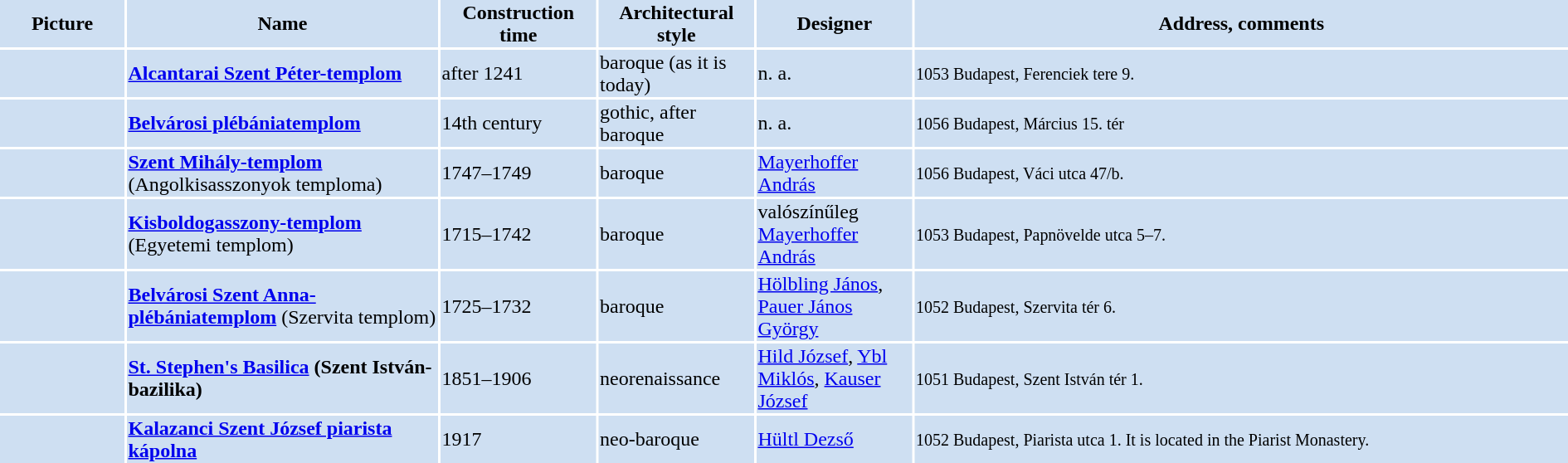<table width="100%">
<tr>
<th bgcolor="#CEDFF2" width="8%">Picture</th>
<th bgcolor="#CEDFF2" width="20%">Name</th>
<th bgcolor="#CEDFF2" width="10%">Construction time</th>
<th bgcolor="#CEDFF2" width="10%">Architectural style</th>
<th bgcolor="#CEDFF2" width="10%">Designer</th>
<th bgcolor="#CEDFF2" width="42%">Address, comments</th>
</tr>
<tr>
<td bgcolor="#CEDFF2"></td>
<td bgcolor="#CEDFF2"><strong><a href='#'>Alcantarai Szent Péter-templom</a></strong></td>
<td bgcolor="#CEDFF2">after 1241</td>
<td bgcolor="#CEDFF2">baroque (as it is today)</td>
<td bgcolor="#CEDFF2">n. a.</td>
<td bgcolor="#CEDFF2"><small>1053 Budapest, Ferenciek tere 9.</small></td>
</tr>
<tr>
<td bgcolor="#CEDFF2"></td>
<td bgcolor="#CEDFF2"><strong><a href='#'>Belvárosi plébániatemplom</a></strong></td>
<td bgcolor="#CEDFF2">14th century</td>
<td bgcolor="#CEDFF2">gothic, after baroque</td>
<td bgcolor="#CEDFF2">n. a.</td>
<td bgcolor="#CEDFF2"><small>	1056 Budapest, Március 15. tér</small></td>
</tr>
<tr>
<td bgcolor="#CEDFF2"></td>
<td bgcolor="#CEDFF2"><strong><a href='#'>Szent Mihály-templom</a></strong> (Angolkisasszonyok temploma)</td>
<td bgcolor="#CEDFF2">1747–1749</td>
<td bgcolor="#CEDFF2">baroque</td>
<td bgcolor="#CEDFF2"><a href='#'>Mayerhoffer András</a></td>
<td bgcolor="#CEDFF2"><small>1056 Budapest, Váci utca 47/b.</small></td>
</tr>
<tr>
<td bgcolor="#CEDFF2"></td>
<td bgcolor="#CEDFF2"><strong><a href='#'>Kisboldogasszony-templom</a></strong> (Egyetemi templom)</td>
<td bgcolor="#CEDFF2">1715–1742</td>
<td bgcolor="#CEDFF2">baroque</td>
<td bgcolor="#CEDFF2">valószínűleg <a href='#'>Mayerhoffer András</a></td>
<td bgcolor="#CEDFF2"><small>1053 Budapest, Papnövelde utca 5–7.</small></td>
</tr>
<tr>
<td bgcolor="#CEDFF2"></td>
<td bgcolor="#CEDFF2"><strong><a href='#'>Belvárosi Szent Anna-plébániatemplom</a></strong> (Szervita templom)</td>
<td bgcolor="#CEDFF2">1725–1732</td>
<td bgcolor="#CEDFF2">baroque</td>
<td bgcolor="#CEDFF2"><a href='#'>Hölbling János</a>, <a href='#'>Pauer János György</a></td>
<td bgcolor="#CEDFF2"><small>1052 Budapest, Szervita tér 6.</small></td>
</tr>
<tr>
<td bgcolor="#CEDFF2"></td>
<td bgcolor="#CEDFF2"><strong><a href='#'>St. Stephen's Basilica</a> (Szent István-bazilika)</strong></td>
<td bgcolor="#CEDFF2">1851–1906</td>
<td bgcolor="#CEDFF2">neorenaissance</td>
<td bgcolor="#CEDFF2"><a href='#'>Hild József</a>, <a href='#'>Ybl Miklós</a>, <a href='#'>Kauser József</a></td>
<td bgcolor="#CEDFF2"><small>1051 Budapest, Szent István tér 1.</small></td>
</tr>
<tr>
<td bgcolor="#CEDFF2"></td>
<td bgcolor="#CEDFF2"><strong><a href='#'>Kalazanci Szent József piarista kápolna</a></strong></td>
<td bgcolor="#CEDFF2">1917</td>
<td bgcolor="#CEDFF2">neo-baroque</td>
<td bgcolor="#CEDFF2"><a href='#'>Hültl Dezső</a></td>
<td bgcolor="#CEDFF2"><small>1052 Budapest, Piarista utca 1. It is located in the Piarist Monastery.</small></td>
</tr>
</table>
